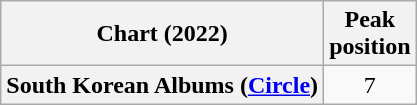<table class="wikitable plainrowheaders" style="text-align:center;">
<tr>
<th scope="col">Chart (2022)</th>
<th scope="col">Peak<br>position</th>
</tr>
<tr>
<th scope="row">South Korean Albums (<a href='#'>Circle</a>)</th>
<td>7</td>
</tr>
</table>
